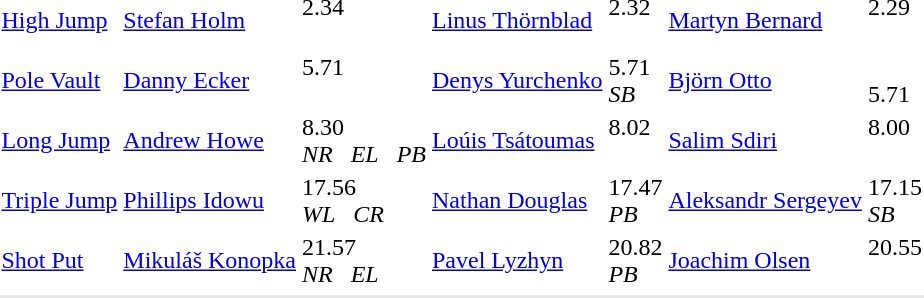<table>
<tr>
<td><a href='#'>High Jump</a><br></td>
<td><a href='#'>Stefan Holm</a> <br> </td>
<td>2.34 <br>  </td>
<td><a href='#'>Linus Thörnblad</a> <br> </td>
<td>2.32 <br>  </td>
<td><a href='#'>Martyn Bernard</a> <br> </td>
<td>2.29 <br>  </td>
</tr>
<tr>
<td><a href='#'>Pole Vault</a><br></td>
<td><a href='#'>Danny Ecker</a> <br> </td>
<td>5.71 <br>  </td>
<td><a href='#'>Denys Yurchenko</a> <br> </td>
<td>5.71 <br> <em>SB</em></td>
<td><a href='#'>Björn Otto</a> <br> </td>
<td><br> 5.71  </td>
</tr>
<tr>
<td><a href='#'>Long Jump</a><br></td>
<td><a href='#'>Andrew Howe</a> <br> </td>
<td>8.30 <br> <em>NR</em>   <em>EL</em>   <em>PB</em></td>
<td><a href='#'>Loúis Tsátoumas</a> <br> </td>
<td>8.02 <br>  </td>
<td><a href='#'>Salim Sdiri</a> <br> </td>
<td>8.00 <br>  </td>
</tr>
<tr>
<td><a href='#'>Triple Jump</a><br></td>
<td><a href='#'>Phillips Idowu</a> <br> </td>
<td>17.56 <br> <em>WL</em>   <em>CR</em></td>
<td><a href='#'>Nathan Douglas</a> <br> </td>
<td>17.47 <br> <em>PB</em></td>
<td><a href='#'>Aleksandr Sergeyev</a> <br> </td>
<td>17.15 <br> <em>SB</em></td>
</tr>
<tr>
<td><a href='#'>Shot Put</a><br></td>
<td><a href='#'>Mikuláš Konopka</a> <br> </td>
<td>21.57 <br> <em>NR   EL</em></td>
<td><a href='#'>Pavel Lyzhyn</a> <br> </td>
<td>20.82 <br> <em>PB</em></td>
<td><a href='#'>Joachim Olsen</a> <br> </td>
<td>20.55 <br>  </td>
</tr>
<tr>
</tr>
<tr bgcolor= e8e8e8>
<td colspan=7></td>
</tr>
<tr>
</tr>
</table>
